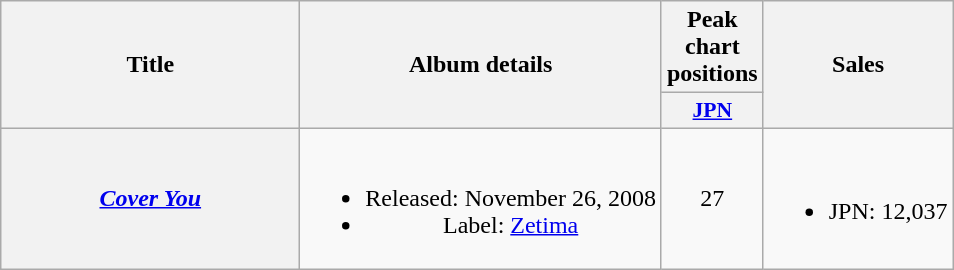<table class="wikitable plainrowheaders" style="text-align:center;">
<tr>
<th rowspan="2" style="width:12em;">Title</th>
<th rowspan="2">Album details</th>
<th>Peak chart positions</th>
<th rowspan="2">Sales</th>
</tr>
<tr>
<th scope="col" style="width:2.8em;font-size:90%;"><a href='#'>JPN</a><br></th>
</tr>
<tr>
<th scope="row"><em><a href='#'>Cover You</a></em></th>
<td><br><ul><li>Released: November 26, 2008</li><li>Label: <a href='#'>Zetima</a></li></ul></td>
<td>27</td>
<td><br><ul><li>JPN: 12,037</li></ul></td>
</tr>
</table>
